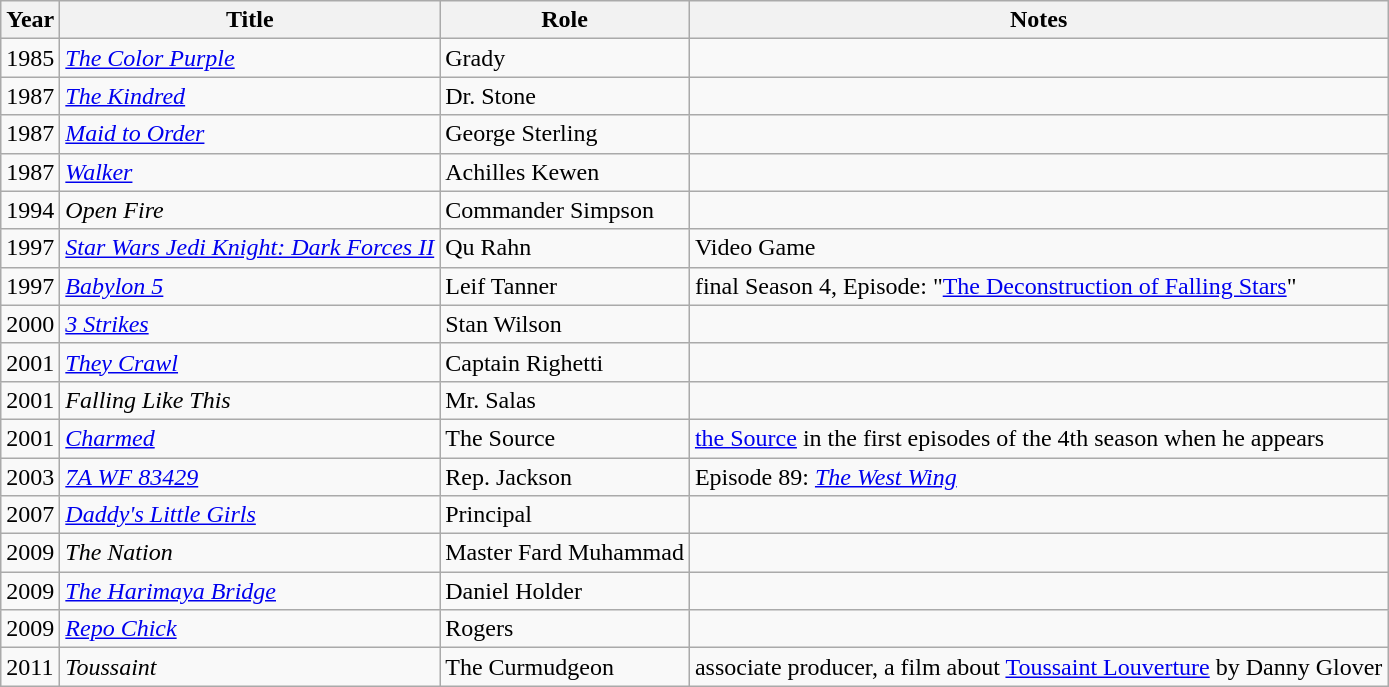<table class="wikitable">
<tr>
<th>Year</th>
<th>Title</th>
<th>Role</th>
<th>Notes</th>
</tr>
<tr>
<td>1985</td>
<td><em><a href='#'>The Color Purple</a></em></td>
<td>Grady</td>
<td></td>
</tr>
<tr>
<td>1987</td>
<td><em><a href='#'>The Kindred</a></em></td>
<td>Dr. Stone</td>
<td></td>
</tr>
<tr>
<td>1987</td>
<td><em><a href='#'>Maid to Order</a></em></td>
<td>George Sterling</td>
<td></td>
</tr>
<tr>
<td>1987</td>
<td><em><a href='#'>Walker</a></em></td>
<td>Achilles Kewen</td>
<td></td>
</tr>
<tr>
<td>1994</td>
<td><em>Open Fire</em></td>
<td>Commander Simpson</td>
<td></td>
</tr>
<tr>
<td>1997</td>
<td><em><a href='#'>Star Wars Jedi Knight: Dark Forces II</a></em></td>
<td>Qu Rahn</td>
<td>Video Game</td>
</tr>
<tr>
<td>1997</td>
<td><em><a href='#'>Babylon 5</a></em></td>
<td>Leif Tanner</td>
<td>final Season 4, Episode: "<a href='#'>The Deconstruction of Falling Stars</a>"</td>
</tr>
<tr>
<td>2000</td>
<td><em><a href='#'>3 Strikes</a></em></td>
<td>Stan Wilson</td>
<td></td>
</tr>
<tr>
<td>2001</td>
<td><em><a href='#'>They Crawl</a></em></td>
<td>Captain Righetti</td>
<td></td>
</tr>
<tr>
<td>2001</td>
<td><em>Falling Like This</em></td>
<td>Mr. Salas</td>
<td></td>
</tr>
<tr>
<td>2001</td>
<td><em><a href='#'>Charmed</a></em></td>
<td>The Source</td>
<td><a href='#'>the Source</a> in the first episodes of the 4th season when he appears</td>
</tr>
<tr>
<td>2003</td>
<td><em><a href='#'>7A WF 83429</a></em></td>
<td>Rep. Jackson</td>
<td>Episode 89: <em><a href='#'>The West Wing</a></em></td>
</tr>
<tr>
<td>2007</td>
<td><em><a href='#'>Daddy's Little Girls</a></em></td>
<td>Principal</td>
<td></td>
</tr>
<tr>
<td>2009</td>
<td><em>The Nation</em></td>
<td>Master Fard Muhammad</td>
<td></td>
</tr>
<tr>
<td>2009</td>
<td><em><a href='#'>The Harimaya Bridge</a></em></td>
<td>Daniel Holder</td>
<td></td>
</tr>
<tr>
<td>2009</td>
<td><em><a href='#'>Repo Chick</a></em></td>
<td>Rogers</td>
<td></td>
</tr>
<tr>
<td>2011</td>
<td><em>Toussaint</em></td>
<td>The Curmudgeon</td>
<td>associate producer, a film about <a href='#'>Toussaint Louverture</a> by Danny Glover</td>
</tr>
</table>
